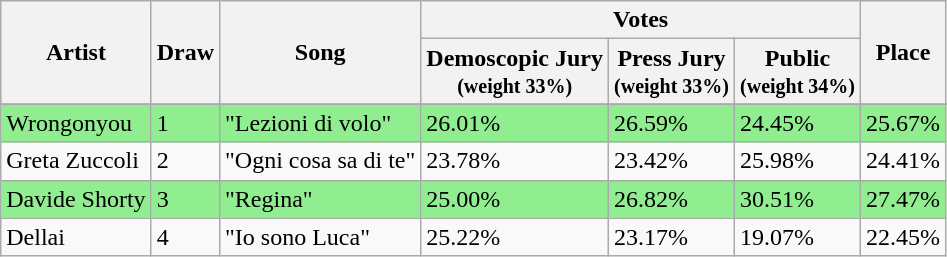<table class="wikitable sortable">
<tr>
<th rowspan="2">Artist</th>
<th rowspan="2">Draw</th>
<th rowspan="2">Song</th>
<th colspan="3" class="unsortable">Votes</th>
<th rowspan="2">Place</th>
</tr>
<tr>
<th>Demoscopic Jury<br><small>(weight 33%)</small></th>
<th>Press Jury<br><small>(weight 33%)</small></th>
<th>Public<br><small>(weight 34%)</small></th>
</tr>
<tr>
</tr>
<tr bgcolor="#90EE90">
<td>Wrongonyou</td>
<td>1</td>
<td>"Lezioni di volo"</td>
<td>26.01%</td>
<td>26.59%</td>
<td>24.45%</td>
<td>25.67%</td>
</tr>
<tr>
<td>Greta Zuccoli</td>
<td>2</td>
<td>"Ogni cosa sa di te"</td>
<td>23.78%</td>
<td>23.42%</td>
<td>25.98%</td>
<td>24.41%</td>
</tr>
<tr bgcolor="#90EE90">
<td>Davide Shorty</td>
<td>3</td>
<td>"Regina"</td>
<td>25.00%</td>
<td>26.82%</td>
<td>30.51%</td>
<td>27.47%</td>
</tr>
<tr>
<td>Dellai</td>
<td>4</td>
<td>"Io sono Luca"</td>
<td>25.22%</td>
<td>23.17%</td>
<td>19.07%</td>
<td>22.45%</td>
</tr>
</table>
